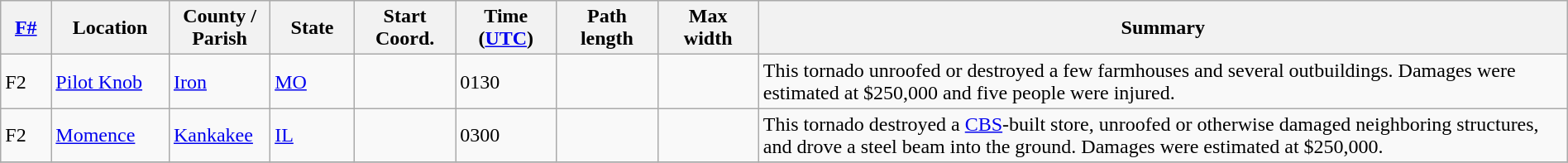<table class="wikitable sortable" style="width:100%;">
<tr>
<th scope="col" style="width:3%; text-align:center;"><a href='#'>F#</a></th>
<th scope="col" style="width:7%; text-align:center;" class="unsortable">Location</th>
<th scope="col" style="width:6%; text-align:center;" class="unsortable">County / Parish</th>
<th scope="col" style="width:5%; text-align:center;">State</th>
<th scope="col" style="width:6%; text-align:center;">Start Coord.</th>
<th scope="col" style="width:6%; text-align:center;">Time (<a href='#'>UTC</a>)</th>
<th scope="col" style="width:6%; text-align:center;">Path length</th>
<th scope="col" style="width:6%; text-align:center;">Max width</th>
<th scope="col" class="unsortable" style="width:48%; text-align:center;">Summary</th>
</tr>
<tr>
<td bgcolor=>F2</td>
<td><a href='#'>Pilot Knob</a></td>
<td><a href='#'>Iron</a></td>
<td><a href='#'>MO</a></td>
<td></td>
<td>0130</td>
<td></td>
<td></td>
<td>This tornado unroofed or destroyed a few farmhouses and several outbuildings. Damages were estimated at $250,000 and five people were injured.</td>
</tr>
<tr>
<td bgcolor=>F2</td>
<td><a href='#'>Momence</a></td>
<td><a href='#'>Kankakee</a></td>
<td><a href='#'>IL</a></td>
<td></td>
<td>0300</td>
<td></td>
<td></td>
<td>This tornado destroyed a <a href='#'>CBS</a>-built store, unroofed or otherwise damaged neighboring structures, and drove a  steel beam into the ground. Damages were estimated at $250,000.</td>
</tr>
<tr>
</tr>
</table>
